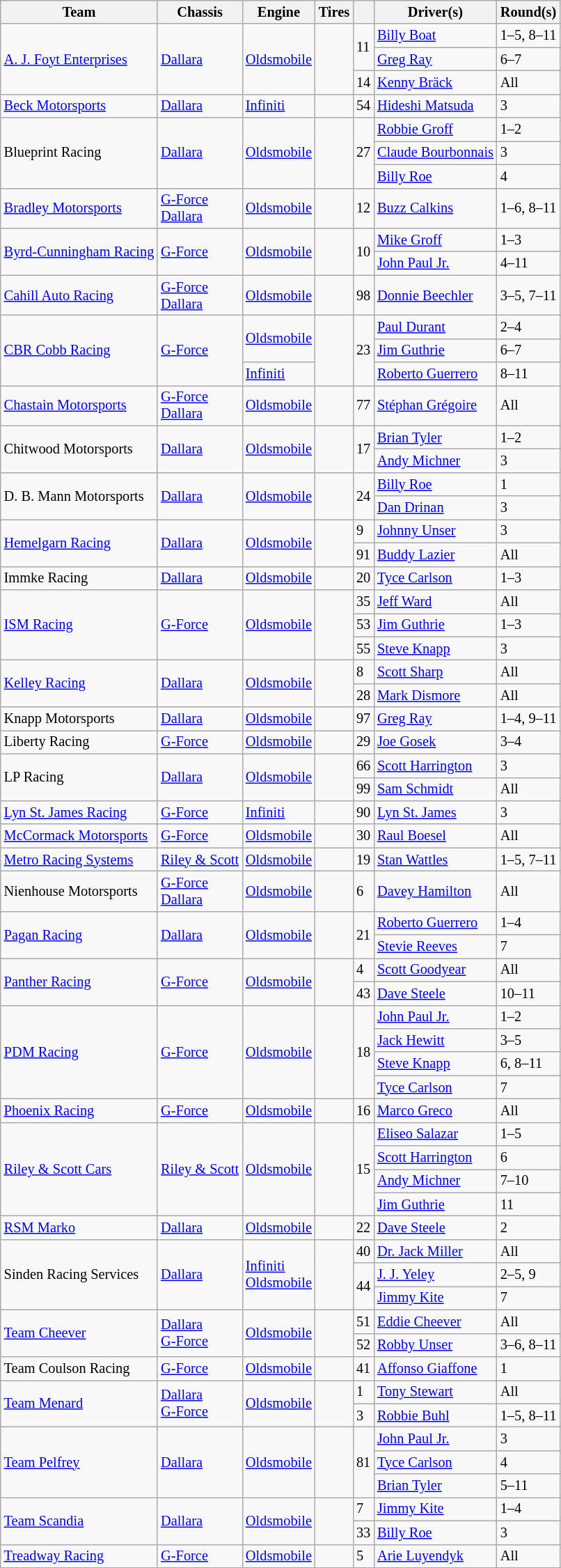<table class="wikitable" style="font-size: 85%">
<tr>
<th>Team</th>
<th>Chassis</th>
<th>Engine</th>
<th>Tires</th>
<th></th>
<th>Driver(s)</th>
<th>Round(s)</th>
</tr>
<tr>
<td rowspan=3> <a href='#'>A. J. Foyt Enterprises</a></td>
<td rowspan=3><a href='#'>Dallara</a></td>
<td rowspan=3><a href='#'>Oldsmobile</a></td>
<td rowspan=3 align="center"></td>
<td rowspan=2>11</td>
<td> <a href='#'>Billy Boat</a></td>
<td>1–5, 8–11</td>
</tr>
<tr>
<td> <a href='#'>Greg Ray</a></td>
<td>6–7</td>
</tr>
<tr>
<td>14</td>
<td> <a href='#'>Kenny Bräck</a></td>
<td>All</td>
</tr>
<tr>
<td> <a href='#'>Beck Motorsports</a></td>
<td><a href='#'>Dallara</a></td>
<td><a href='#'>Infiniti</a></td>
<td align="center"></td>
<td>54</td>
<td> <a href='#'>Hideshi Matsuda</a></td>
<td>3</td>
</tr>
<tr>
<td rowspan=3> Blueprint Racing</td>
<td rowspan=3><a href='#'>Dallara</a></td>
<td rowspan=3><a href='#'>Oldsmobile</a></td>
<td rowspan=3 align="center"></td>
<td rowspan=3>27</td>
<td> <a href='#'>Robbie Groff</a></td>
<td>1–2</td>
</tr>
<tr>
<td> <a href='#'>Claude Bourbonnais</a></td>
<td>3</td>
</tr>
<tr>
<td> <a href='#'>Billy Roe</a></td>
<td>4</td>
</tr>
<tr>
<td> <a href='#'>Bradley Motorsports</a></td>
<td><a href='#'>G-Force</a><br><a href='#'>Dallara</a></td>
<td><a href='#'>Oldsmobile</a></td>
<td align="center"></td>
<td>12</td>
<td> <a href='#'>Buzz Calkins</a></td>
<td>1–6, 8–11</td>
</tr>
<tr>
<td rowspan=2> <a href='#'>Byrd-Cunningham Racing</a></td>
<td rowspan=2><a href='#'>G-Force</a></td>
<td rowspan=2><a href='#'>Oldsmobile</a></td>
<td rowspan=2 align="center"></td>
<td rowspan=2>10</td>
<td> <a href='#'>Mike Groff</a></td>
<td>1–3</td>
</tr>
<tr>
<td> <a href='#'>John Paul Jr.</a></td>
<td>4–11</td>
</tr>
<tr>
<td> <a href='#'>Cahill Auto Racing</a></td>
<td><a href='#'>G-Force</a><br><a href='#'>Dallara</a></td>
<td><a href='#'>Oldsmobile</a></td>
<td align="center"></td>
<td>98</td>
<td> <a href='#'>Donnie Beechler</a> </td>
<td>3–5, 7–11</td>
</tr>
<tr>
<td rowspan=3> <a href='#'>CBR Cobb Racing</a></td>
<td rowspan=3><a href='#'>G-Force</a></td>
<td rowspan=2><a href='#'>Oldsmobile</a></td>
<td rowspan=3 align="center"><br></td>
<td rowspan=3>23</td>
<td> <a href='#'>Paul Durant</a></td>
<td>2–4</td>
</tr>
<tr>
<td> <a href='#'>Jim Guthrie</a></td>
<td>6–7</td>
</tr>
<tr>
<td><a href='#'>Infiniti</a></td>
<td> <a href='#'>Roberto Guerrero</a></td>
<td>8–11</td>
</tr>
<tr>
<td> <a href='#'>Chastain Motorsports</a></td>
<td><a href='#'>G-Force</a><br><a href='#'>Dallara</a></td>
<td><a href='#'>Oldsmobile</a></td>
<td align="center"></td>
<td>77</td>
<td> <a href='#'>Stéphan Grégoire</a></td>
<td>All</td>
</tr>
<tr>
<td rowspan=2> Chitwood Motorsports</td>
<td rowspan=2><a href='#'>Dallara</a></td>
<td rowspan=2><a href='#'>Oldsmobile</a></td>
<td rowspan=2 align="center"></td>
<td rowspan=2>17</td>
<td> <a href='#'>Brian Tyler</a> </td>
<td>1–2</td>
</tr>
<tr>
<td> <a href='#'>Andy Michner</a> </td>
<td>3</td>
</tr>
<tr>
<td rowspan=2> D. B. Mann Motorsports</td>
<td rowspan=2><a href='#'>Dallara</a></td>
<td rowspan=2><a href='#'>Oldsmobile</a></td>
<td rowspan=2 align="center"></td>
<td rowspan=2>24</td>
<td> <a href='#'>Billy Roe</a></td>
<td>1</td>
</tr>
<tr>
<td> <a href='#'>Dan Drinan</a> </td>
<td>3</td>
</tr>
<tr>
<td rowspan=2> <a href='#'>Hemelgarn Racing</a></td>
<td rowspan=2><a href='#'>Dallara</a></td>
<td rowspan=2><a href='#'>Oldsmobile</a></td>
<td rowspan=2 align="center"></td>
<td>9</td>
<td> <a href='#'>Johnny Unser</a></td>
<td>3</td>
</tr>
<tr>
<td>91</td>
<td> <a href='#'>Buddy Lazier</a></td>
<td>All</td>
</tr>
<tr>
<td> Immke Racing</td>
<td><a href='#'>Dallara</a></td>
<td><a href='#'>Oldsmobile</a></td>
<td align="center"></td>
<td>20</td>
<td> <a href='#'>Tyce Carlson</a></td>
<td>1–3</td>
</tr>
<tr>
<td rowspan=3> <a href='#'>ISM Racing</a></td>
<td rowspan=3><a href='#'>G-Force</a></td>
<td rowspan=3><a href='#'>Oldsmobile</a></td>
<td rowspan=3 align="center"></td>
<td>35</td>
<td> <a href='#'>Jeff Ward</a></td>
<td>All</td>
</tr>
<tr>
<td>53</td>
<td> <a href='#'>Jim Guthrie</a></td>
<td>1–3</td>
</tr>
<tr>
<td>55</td>
<td> <a href='#'>Steve Knapp</a> </td>
<td>3</td>
</tr>
<tr>
<td rowspan=2> <a href='#'>Kelley Racing</a></td>
<td rowspan=2><a href='#'>Dallara</a></td>
<td rowspan=2><a href='#'>Oldsmobile</a></td>
<td rowspan=2 align="center"></td>
<td>8</td>
<td> <a href='#'>Scott Sharp</a></td>
<td>All</td>
</tr>
<tr>
<td>28</td>
<td> <a href='#'>Mark Dismore</a></td>
<td>All</td>
</tr>
<tr>
<td> Knapp Motorsports</td>
<td><a href='#'>Dallara</a></td>
<td><a href='#'>Oldsmobile</a></td>
<td align="center"></td>
<td>97</td>
<td> <a href='#'>Greg Ray</a></td>
<td>1–4, 9–11</td>
</tr>
<tr>
<td> Liberty Racing</td>
<td><a href='#'>G-Force</a></td>
<td><a href='#'>Oldsmobile</a></td>
<td align="center"></td>
<td>29</td>
<td> <a href='#'>Joe Gosek</a> </td>
<td>3–4</td>
</tr>
<tr>
<td rowspan=2> LP Racing</td>
<td rowspan=2><a href='#'>Dallara</a></td>
<td rowspan=2><a href='#'>Oldsmobile</a></td>
<td rowspan=2 align="center"></td>
<td>66</td>
<td> <a href='#'>Scott Harrington</a> </td>
<td>3</td>
</tr>
<tr>
<td>99</td>
<td> <a href='#'>Sam Schmidt</a></td>
<td>All</td>
</tr>
<tr>
<td> <a href='#'>Lyn St. James Racing</a></td>
<td><a href='#'>G-Force</a></td>
<td><a href='#'>Infiniti</a></td>
<td align="center"></td>
<td>90</td>
<td> <a href='#'>Lyn St. James</a></td>
<td>3</td>
</tr>
<tr>
<td> <a href='#'>McCormack Motorsports</a></td>
<td><a href='#'>G-Force</a></td>
<td><a href='#'>Oldsmobile</a></td>
<td align="center"></td>
<td>30</td>
<td> <a href='#'>Raul Boesel</a></td>
<td>All</td>
</tr>
<tr>
<td> <a href='#'>Metro Racing Systems</a></td>
<td><a href='#'>Riley & Scott</a></td>
<td><a href='#'>Oldsmobile</a></td>
<td align="center"></td>
<td>19</td>
<td> <a href='#'>Stan Wattles</a></td>
<td>1–5, 7–11</td>
</tr>
<tr>
<td> Nienhouse Motorsports</td>
<td><a href='#'>G-Force</a><br><a href='#'>Dallara</a></td>
<td><a href='#'>Oldsmobile</a></td>
<td align="center"></td>
<td>6</td>
<td> <a href='#'>Davey Hamilton</a></td>
<td>All</td>
</tr>
<tr>
<td rowspan=2> <a href='#'>Pagan Racing</a></td>
<td rowspan=2><a href='#'>Dallara</a></td>
<td rowspan=2><a href='#'>Oldsmobile</a></td>
<td rowspan=2 align="center"></td>
<td rowspan=2>21</td>
<td> <a href='#'>Roberto Guerrero</a></td>
<td>1–4</td>
</tr>
<tr>
<td> <a href='#'>Stevie Reeves</a> </td>
<td>7</td>
</tr>
<tr>
<td rowspan=2> <a href='#'>Panther Racing</a></td>
<td rowspan=2><a href='#'>G-Force</a></td>
<td rowspan=2><a href='#'>Oldsmobile</a></td>
<td rowspan=2 align="center"></td>
<td>4</td>
<td> <a href='#'>Scott Goodyear</a></td>
<td>All</td>
</tr>
<tr>
<td>43</td>
<td> <a href='#'>Dave Steele</a> </td>
<td>10–11</td>
</tr>
<tr>
<td rowspan=4> <a href='#'>PDM Racing</a></td>
<td rowspan=4><a href='#'>G-Force</a></td>
<td rowspan=4><a href='#'>Oldsmobile</a></td>
<td rowspan=4 align="center"></td>
<td rowspan=4>18</td>
<td> <a href='#'>John Paul Jr.</a></td>
<td>1–2</td>
</tr>
<tr>
<td> <a href='#'>Jack Hewitt</a> </td>
<td>3–5</td>
</tr>
<tr>
<td> <a href='#'>Steve Knapp</a> </td>
<td>6, 8–11</td>
</tr>
<tr>
<td> <a href='#'>Tyce Carlson</a></td>
<td>7</td>
</tr>
<tr>
<td> <a href='#'>Phoenix Racing</a></td>
<td><a href='#'>G-Force</a></td>
<td><a href='#'>Oldsmobile</a></td>
<td align="center"></td>
<td>16</td>
<td> <a href='#'>Marco Greco</a></td>
<td>All</td>
</tr>
<tr>
<td rowspan=4> <a href='#'>Riley & Scott Cars</a></td>
<td rowspan=4><a href='#'>Riley & Scott</a></td>
<td rowspan=4><a href='#'>Oldsmobile</a></td>
<td rowspan=4 align="center"></td>
<td rowspan=4>15</td>
<td> <a href='#'>Eliseo Salazar</a></td>
<td>1–5</td>
</tr>
<tr>
<td> <a href='#'>Scott Harrington</a> </td>
<td>6</td>
</tr>
<tr>
<td> <a href='#'>Andy Michner</a> </td>
<td>7–10</td>
</tr>
<tr>
<td> <a href='#'>Jim Guthrie</a></td>
<td>11</td>
</tr>
<tr>
<td> <a href='#'>RSM Marko</a></td>
<td><a href='#'>Dallara</a></td>
<td><a href='#'>Oldsmobile</a></td>
<td align="center"></td>
<td>22</td>
<td> <a href='#'>Dave Steele</a> </td>
<td>2</td>
</tr>
<tr>
<td rowspan=3> Sinden Racing Services</td>
<td rowspan=3><a href='#'>Dallara</a></td>
<td rowspan=3><a href='#'>Infiniti</a><br><a href='#'>Oldsmobile</a></td>
<td rowspan=3 align="center"></td>
<td>40</td>
<td> <a href='#'>Dr. Jack Miller</a></td>
<td>All</td>
</tr>
<tr>
<td rowspan=2>44</td>
<td> <a href='#'>J. J. Yeley</a> </td>
<td>2–5, 9</td>
</tr>
<tr>
<td> <a href='#'>Jimmy Kite</a></td>
<td>7</td>
</tr>
<tr>
<td rowspan=2> <a href='#'>Team Cheever</a></td>
<td rowspan=2><a href='#'>Dallara</a><br><a href='#'>G-Force</a></td>
<td rowspan=2><a href='#'>Oldsmobile</a></td>
<td rowspan=2 align="center"></td>
<td>51</td>
<td> <a href='#'>Eddie Cheever</a></td>
<td>All</td>
</tr>
<tr>
<td>52</td>
<td> <a href='#'>Robby Unser</a> </td>
<td>3–6, 8–11</td>
</tr>
<tr>
<td> Team Coulson Racing</td>
<td><a href='#'>G-Force</a></td>
<td><a href='#'>Oldsmobile</a></td>
<td align="center"></td>
<td>41</td>
<td> <a href='#'>Affonso Giaffone</a></td>
<td>1</td>
</tr>
<tr>
<td rowspan=2> <a href='#'>Team Menard</a></td>
<td rowspan=2><a href='#'>Dallara</a><br><a href='#'>G-Force</a></td>
<td rowspan=2><a href='#'>Oldsmobile</a></td>
<td rowspan=2 align="center"></td>
<td>1</td>
<td> <a href='#'>Tony Stewart</a></td>
<td>All</td>
</tr>
<tr>
<td>3</td>
<td> <a href='#'>Robbie Buhl</a></td>
<td>1–5, 8–11</td>
</tr>
<tr>
<td rowspan=3> <a href='#'>Team Pelfrey</a></td>
<td rowspan=3><a href='#'>Dallara</a></td>
<td rowspan=3><a href='#'>Oldsmobile</a></td>
<td rowspan=3 align="center"></td>
<td rowspan=3>81</td>
<td> <a href='#'>John Paul Jr.</a></td>
<td>3</td>
</tr>
<tr>
<td> <a href='#'>Tyce Carlson</a></td>
<td>4</td>
</tr>
<tr>
<td> <a href='#'>Brian Tyler</a> </td>
<td>5–11</td>
</tr>
<tr>
<td rowspan=2> <a href='#'>Team Scandia</a></td>
<td rowspan=2><a href='#'>Dallara</a></td>
<td rowspan=2><a href='#'>Oldsmobile</a></td>
<td rowspan=2 align="center"></td>
<td>7</td>
<td> <a href='#'>Jimmy Kite</a></td>
<td>1–4</td>
</tr>
<tr>
<td>33</td>
<td> <a href='#'>Billy Roe</a></td>
<td>3</td>
</tr>
<tr>
<td> <a href='#'>Treadway Racing</a></td>
<td><a href='#'>G-Force</a></td>
<td><a href='#'>Oldsmobile</a></td>
<td align="center"><br></td>
<td>5</td>
<td> <a href='#'>Arie Luyendyk</a></td>
<td>All</td>
</tr>
</table>
